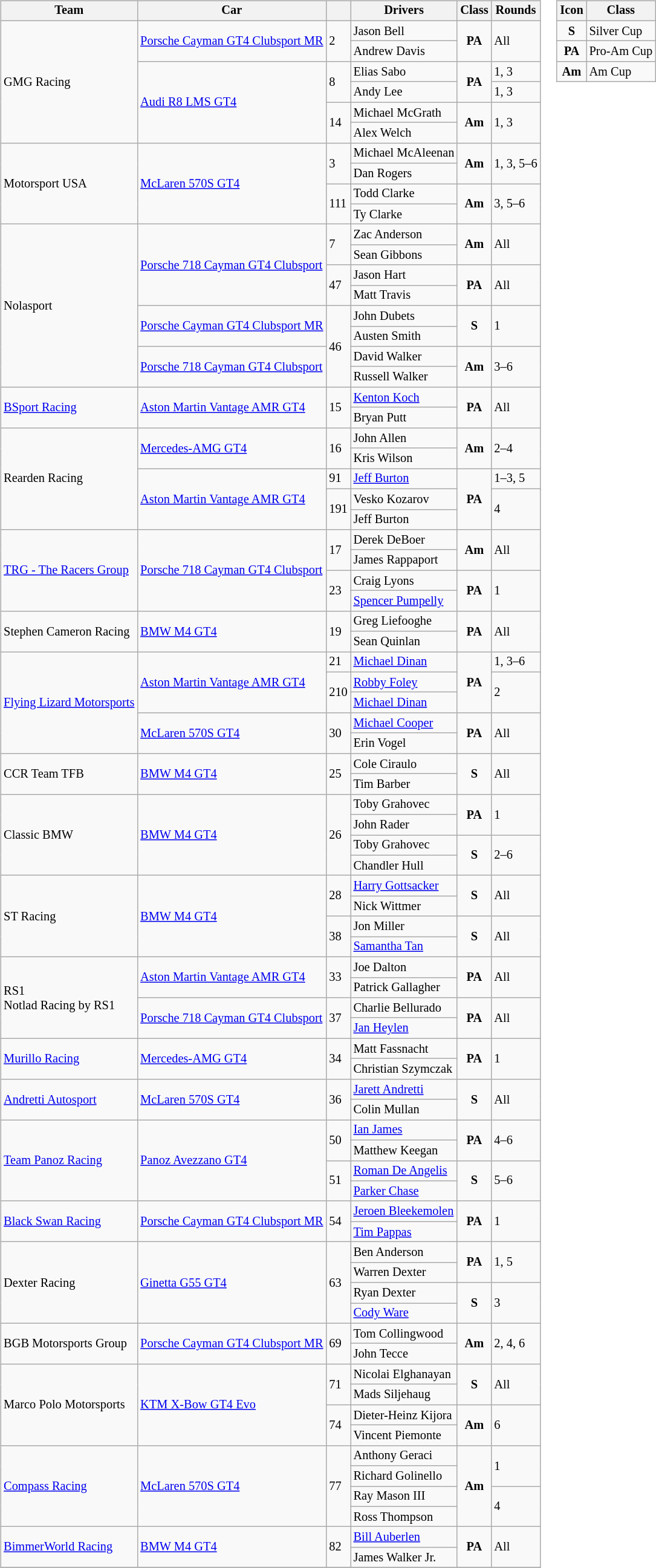<table>
<tr>
<td><br><table class="wikitable" style="font-size:85%;">
<tr>
<th>Team</th>
<th>Car</th>
<th></th>
<th>Drivers</th>
<th>Class</th>
<th>Rounds</th>
</tr>
<tr>
<td rowspan="6"> GMG Racing</td>
<td rowspan=2><a href='#'>Porsche Cayman GT4 Clubsport MR</a></td>
<td rowspan=2>2</td>
<td> Jason Bell</td>
<td rowspan=2 align=center><strong><span>PA</span></strong></td>
<td rowspan=2>All</td>
</tr>
<tr>
<td> Andrew Davis</td>
</tr>
<tr>
<td rowspan="4"><a href='#'>Audi R8 LMS GT4</a></td>
<td rowspan="2">8</td>
<td> Elias Sabo</td>
<td rowspan="2" align="center"><strong><span>PA</span></strong></td>
<td>1, 3</td>
</tr>
<tr>
<td> Andy Lee</td>
<td>1, 3</td>
</tr>
<tr>
<td rowspan=2>14</td>
<td> Michael McGrath</td>
<td rowspan=2 align=center><strong><span>Am</span></strong></td>
<td rowspan=2>1, 3</td>
</tr>
<tr>
<td> Alex Welch</td>
</tr>
<tr>
<td rowspan=4> Motorsport USA</td>
<td rowspan=4><a href='#'>McLaren 570S GT4</a></td>
<td rowspan=2>3</td>
<td> Michael McAleenan</td>
<td rowspan=2 align=center><strong><span>Am</span></strong></td>
<td rowspan=2>1, 3, 5–6</td>
</tr>
<tr>
<td> Dan Rogers</td>
</tr>
<tr>
<td rowspan=2>111</td>
<td> Todd Clarke</td>
<td rowspan=2 align=center><strong><span>Am</span></strong></td>
<td rowspan=2>3, 5–6</td>
</tr>
<tr>
<td> Ty Clarke</td>
</tr>
<tr>
<td rowspan=8> Nolasport</td>
<td rowspan=4><a href='#'>Porsche 718 Cayman GT4 Clubsport</a></td>
<td rowspan=2>7</td>
<td> Zac Anderson</td>
<td rowspan=2 align=center><strong><span>Am</span></strong></td>
<td rowspan=2>All</td>
</tr>
<tr>
<td> Sean Gibbons</td>
</tr>
<tr>
<td rowspan=2>47</td>
<td> Jason Hart</td>
<td rowspan=2 align=center><strong><span>PA</span></strong></td>
<td rowspan=2>All</td>
</tr>
<tr>
<td> Matt Travis</td>
</tr>
<tr>
<td rowspan=2><a href='#'>Porsche Cayman GT4 Clubsport MR</a></td>
<td rowspan=4>46</td>
<td> John Dubets</td>
<td rowspan=2 align=center><strong><span>S</span></strong></td>
<td rowspan=2>1</td>
</tr>
<tr>
<td> Austen Smith</td>
</tr>
<tr>
<td rowspan=2><a href='#'>Porsche 718 Cayman GT4 Clubsport</a></td>
<td> David Walker</td>
<td rowspan=2 align=center><strong><span>Am</span></strong></td>
<td rowspan=2>3–6</td>
</tr>
<tr>
<td> Russell Walker</td>
</tr>
<tr>
<td rowspan=2> <a href='#'>BSport Racing</a></td>
<td rowspan=2><a href='#'>Aston Martin Vantage AMR GT4</a></td>
<td rowspan=2>15</td>
<td> <a href='#'>Kenton Koch</a></td>
<td rowspan=2 align=center><strong><span>PA</span></strong></td>
<td rowspan=2>All</td>
</tr>
<tr>
<td> Bryan Putt</td>
</tr>
<tr>
<td rowspan=6> Rearden Racing</td>
<td rowspan=2><a href='#'>Mercedes-AMG GT4</a></td>
<td rowspan=2>16</td>
<td> John Allen</td>
<td rowspan=2 align=center><strong><span>Am</span></strong></td>
<td rowspan=2>2–4</td>
</tr>
<tr>
<td> Kris Wilson</td>
</tr>
<tr>
<td rowspan=4><a href='#'>Aston Martin Vantage AMR GT4</a></td>
<td rowspan=2>91</td>
<td> <a href='#'>Jeff Burton</a></td>
<td rowspan=4 align=center><strong><span>PA</span></strong></td>
<td rowspan=2>1–3, 5</td>
</tr>
<tr>
<td rowspan=2> Vesko Kozarov</td>
</tr>
<tr>
<td rowspan=2>191</td>
<td rowspan=2>4</td>
</tr>
<tr>
<td> Jeff Burton</td>
</tr>
<tr>
<td rowspan=4> <a href='#'>TRG - The Racers Group</a></td>
<td rowspan=4><a href='#'>Porsche 718 Cayman GT4 Clubsport</a></td>
<td rowspan=2>17</td>
<td> Derek DeBoer</td>
<td rowspan=2 align=center><strong><span>Am</span></strong></td>
<td rowspan=2>All</td>
</tr>
<tr>
<td> James Rappaport</td>
</tr>
<tr>
<td rowspan=2>23</td>
<td> Craig Lyons</td>
<td rowspan=2 align=center><strong><span>PA</span></strong></td>
<td rowspan=2>1</td>
</tr>
<tr>
<td> <a href='#'>Spencer Pumpelly</a></td>
</tr>
<tr>
<td rowspan=2> Stephen Cameron Racing</td>
<td rowspan=2><a href='#'>BMW M4 GT4</a></td>
<td rowspan=2>19</td>
<td> Greg Liefooghe</td>
<td rowspan=2 align=center><strong><span>PA</span></strong></td>
<td rowspan=2>All</td>
</tr>
<tr>
<td> Sean Quinlan</td>
</tr>
<tr>
<td rowspan=6> <a href='#'>Flying Lizard Motorsports</a></td>
<td rowspan=4><a href='#'>Aston Martin Vantage AMR GT4</a></td>
<td rowspan=2>21</td>
<td> <a href='#'>Michael Dinan</a></td>
<td rowspan=4 align=center><strong><span>PA</span></strong></td>
<td rowspan=2>1, 3–6</td>
</tr>
<tr>
<td rowspan=2> <a href='#'>Robby Foley</a></td>
</tr>
<tr>
<td rowspan=2>210</td>
<td rowspan=2>2</td>
</tr>
<tr>
<td> <a href='#'>Michael Dinan</a></td>
</tr>
<tr>
<td rowspan=2><a href='#'>McLaren 570S GT4</a></td>
<td rowspan=2>30</td>
<td> <a href='#'>Michael Cooper</a></td>
<td rowspan=2 align=center><strong><span>PA</span></strong></td>
<td rowspan=2>All</td>
</tr>
<tr>
<td> Erin Vogel</td>
</tr>
<tr>
<td rowspan=2> CCR Team TFB</td>
<td rowspan=2><a href='#'>BMW M4 GT4</a></td>
<td rowspan=2>25</td>
<td> Cole Ciraulo</td>
<td rowspan=2 align=center><strong><span>S</span></strong></td>
<td rowspan=2>All</td>
</tr>
<tr>
<td> Tim Barber</td>
</tr>
<tr>
<td rowspan=4> Classic BMW</td>
<td rowspan=4><a href='#'>BMW M4 GT4</a></td>
<td rowspan=4>26</td>
<td> Toby Grahovec</td>
<td rowspan=2 align=center><strong><span>PA</span></strong></td>
<td rowspan=2>1</td>
</tr>
<tr>
<td> John Rader</td>
</tr>
<tr>
<td> Toby Grahovec</td>
<td rowspan=2 align=center><strong><span>S</span></strong></td>
<td rowspan=2>2–6</td>
</tr>
<tr>
<td> Chandler Hull</td>
</tr>
<tr>
<td rowspan=4> ST Racing</td>
<td rowspan=4><a href='#'>BMW M4 GT4</a></td>
<td rowspan=2>28</td>
<td> <a href='#'>Harry Gottsacker</a></td>
<td rowspan=2 align=center><strong><span>S</span></strong></td>
<td rowspan=2>All</td>
</tr>
<tr>
<td> Nick Wittmer</td>
</tr>
<tr>
<td rowspan=2>38</td>
<td> Jon Miller</td>
<td rowspan=2 align=center><strong><span>S</span></strong></td>
<td rowspan=2>All</td>
</tr>
<tr>
<td> <a href='#'>Samantha Tan</a></td>
</tr>
<tr>
<td rowspan=4> RS1<br> Notlad Racing by RS1</td>
<td rowspan=2><a href='#'>Aston Martin Vantage AMR GT4</a></td>
<td rowspan=2>33</td>
<td> Joe Dalton</td>
<td rowspan=2 align=center><strong><span>PA</span></strong></td>
<td rowspan=2>All</td>
</tr>
<tr>
<td> Patrick Gallagher</td>
</tr>
<tr>
<td rowspan=2><a href='#'>Porsche 718 Cayman GT4 Clubsport</a></td>
<td rowspan=2>37</td>
<td> Charlie Bellurado</td>
<td rowspan=2 align=center><strong><span>PA</span></strong></td>
<td rowspan=2>All</td>
</tr>
<tr>
<td> <a href='#'>Jan Heylen</a></td>
</tr>
<tr>
<td rowspan=2> <a href='#'>Murillo Racing</a></td>
<td rowspan=2><a href='#'>Mercedes-AMG GT4</a></td>
<td rowspan=2>34</td>
<td> Matt Fassnacht</td>
<td rowspan=2 align=center><strong><span>PA</span></strong></td>
<td rowspan=2>1</td>
</tr>
<tr>
<td> Christian Szymczak</td>
</tr>
<tr>
<td rowspan=2> <a href='#'>Andretti Autosport</a></td>
<td rowspan=2><a href='#'>McLaren 570S GT4</a></td>
<td rowspan=2>36</td>
<td> <a href='#'>Jarett Andretti</a></td>
<td rowspan=2 align=center><strong><span>S</span></strong></td>
<td rowspan=2>All</td>
</tr>
<tr>
<td> Colin Mullan</td>
</tr>
<tr>
<td rowspan=4> <a href='#'>Team Panoz Racing</a></td>
<td rowspan=4><a href='#'>Panoz Avezzano GT4</a></td>
<td rowspan=2>50</td>
<td> <a href='#'>Ian James</a></td>
<td rowspan=2 align=center><strong><span>PA</span></strong></td>
<td rowspan=2>4–6</td>
</tr>
<tr>
<td> Matthew Keegan</td>
</tr>
<tr>
<td rowspan=2>51</td>
<td> <a href='#'>Roman De Angelis</a></td>
<td rowspan=2 align=center><strong><span>S</span></strong></td>
<td rowspan=2>5–6</td>
</tr>
<tr>
<td> <a href='#'>Parker Chase</a></td>
</tr>
<tr>
<td rowspan=2> <a href='#'>Black Swan Racing</a></td>
<td rowspan=2><a href='#'>Porsche Cayman GT4 Clubsport MR</a></td>
<td rowspan=2>54</td>
<td> <a href='#'>Jeroen Bleekemolen</a></td>
<td rowspan=2 align=center><strong><span>PA</span></strong></td>
<td rowspan=2>1</td>
</tr>
<tr>
<td> <a href='#'>Tim Pappas</a></td>
</tr>
<tr>
<td rowspan=4> Dexter Racing</td>
<td rowspan=4><a href='#'>Ginetta G55 GT4</a></td>
<td rowspan=4>63</td>
<td> Ben Anderson</td>
<td rowspan=2 align=center><strong><span>PA</span></strong></td>
<td rowspan=2>1, 5</td>
</tr>
<tr>
<td> Warren Dexter</td>
</tr>
<tr>
<td> Ryan Dexter</td>
<td rowspan=2 align=center><strong><span>S</span></strong></td>
<td rowspan=2>3</td>
</tr>
<tr>
<td> <a href='#'>Cody Ware</a></td>
</tr>
<tr>
<td rowspan=2> BGB Motorsports Group</td>
<td rowspan=2><a href='#'>Porsche Cayman GT4 Clubsport MR</a></td>
<td rowspan=2>69</td>
<td> Tom Collingwood</td>
<td rowspan=2 align=center><strong><span>Am</span></strong></td>
<td rowspan=2>2, 4, 6</td>
</tr>
<tr>
<td> John Tecce</td>
</tr>
<tr>
<td rowspan=4> Marco Polo Motorsports</td>
<td rowspan=4><a href='#'>KTM X-Bow GT4 Evo</a></td>
<td rowspan=2>71</td>
<td> Nicolai Elghanayan</td>
<td rowspan=2 align=center><strong><span>S</span></strong></td>
<td rowspan=2>All</td>
</tr>
<tr>
<td> Mads Siljehaug</td>
</tr>
<tr>
<td rowspan=2>74</td>
<td> Dieter-Heinz Kijora</td>
<td rowspan=2 align=center><strong><span>Am</span></strong></td>
<td rowspan=2>6</td>
</tr>
<tr>
<td> Vincent Piemonte</td>
</tr>
<tr>
<td rowspan=4> <a href='#'>Compass Racing</a></td>
<td rowspan=4><a href='#'>McLaren 570S GT4</a></td>
<td rowspan=4>77</td>
<td> Anthony Geraci</td>
<td rowspan=4 align=center><strong><span>Am</span></strong></td>
<td rowspan=2>1</td>
</tr>
<tr>
<td> Richard Golinello</td>
</tr>
<tr>
<td> Ray Mason III</td>
<td rowspan=2>4</td>
</tr>
<tr>
<td> Ross Thompson</td>
</tr>
<tr>
<td rowspan=2> <a href='#'>BimmerWorld Racing</a></td>
<td rowspan=2><a href='#'>BMW M4 GT4</a></td>
<td rowspan=2>82</td>
<td> <a href='#'>Bill Auberlen</a></td>
<td rowspan=2 align=center><strong><span>PA</span></strong></td>
<td rowspan=2>All</td>
</tr>
<tr>
<td> James Walker Jr.</td>
</tr>
<tr>
</tr>
</table>
</td>
<td valign="top"><br><table class="wikitable" style=font-size:85%;">
<tr>
<th>Icon</th>
<th>Class</th>
</tr>
<tr>
<td align=center><strong><span>S</span></strong></td>
<td>Silver Cup</td>
</tr>
<tr>
<td align=center><strong><span>PA</span></strong></td>
<td>Pro-Am Cup</td>
</tr>
<tr>
<td align=center><strong><span>Am</span></strong></td>
<td>Am Cup</td>
</tr>
</table>
</td>
</tr>
</table>
